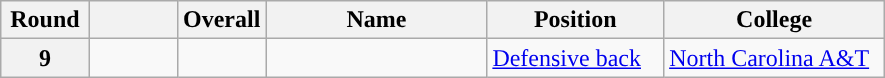<table class="wikitable sortable">
<tr>
<th scope="col" style="width: 10%;">Round</th>
<th scope="col" style="width: 10%;"></th>
<th scope="col" style="width: 10%;">Overall</th>
<th scope="col" style="width: 25%;">Name</th>
<th scope="col" style="width: 20%;">Position</th>
<th scope="col" style="width: 25%;">College</th>
</tr>
<tr>
<th scope="row">9</th>
<td></td>
<td></td>
<td></td>
<td><a href='#'>Defensive back</a></td>
<td><a href='#'>North Carolina A&T</a></td>
</tr>
</table>
